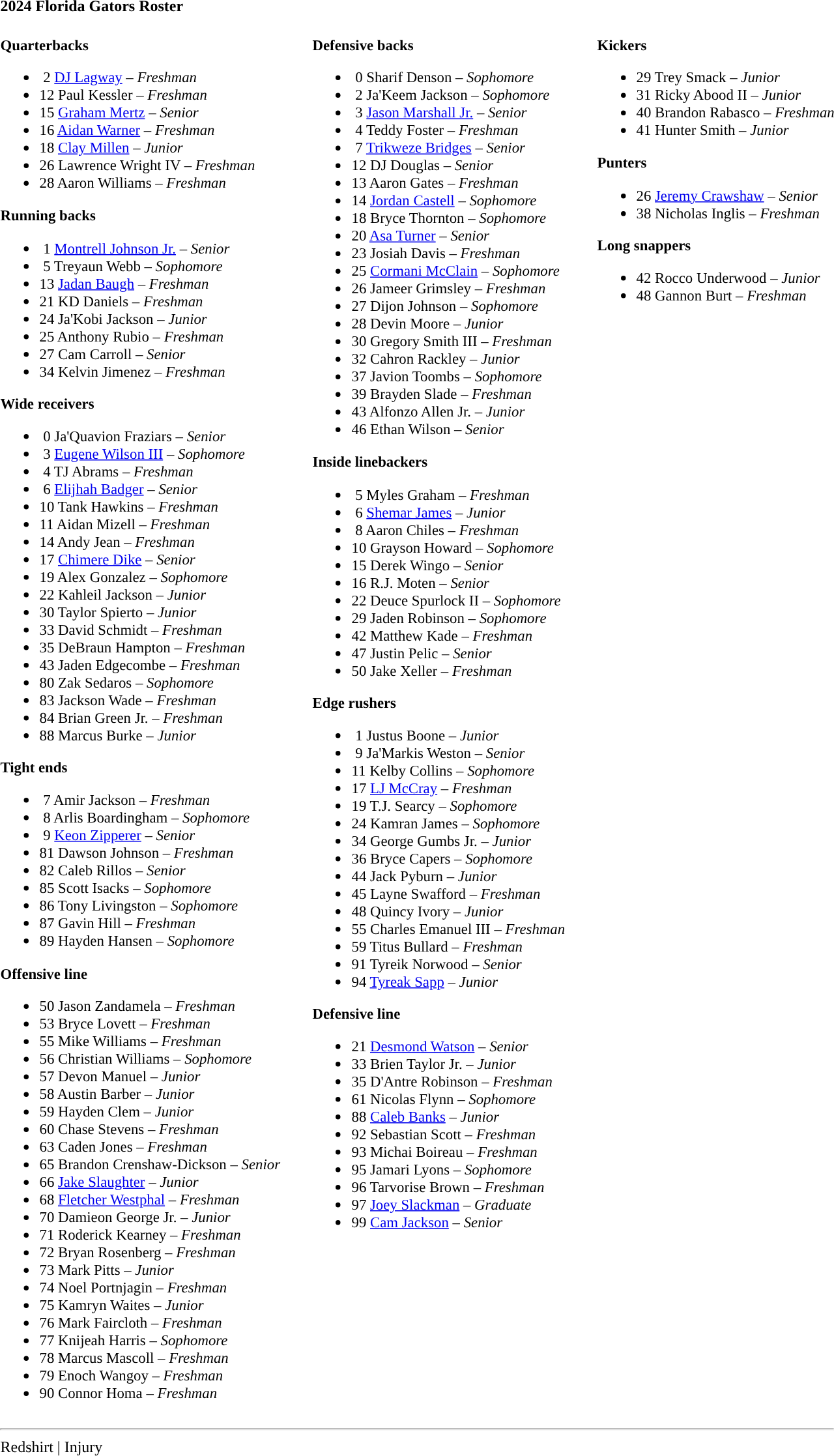<table class="toccolours" style="text-align: left;">
<tr>
<td colspan="9"><strong>2024 Florida Gators Roster</strong></td>
</tr>
<tr>
<td style="font-size: 95%;" valign="top"><br><strong>Quarterbacks</strong><ul><li> 2 <a href='#'>DJ Lagway</a> – <em>Freshman</em></li><li>12 Paul Kessler – <em>Freshman</em></li><li>15 <a href='#'>Graham Mertz</a> –  <em>Senior</em></li><li>16 <a href='#'>Aidan Warner</a> –  <em>Freshman</em></li><li>18 <a href='#'>Clay Millen</a> –  <em>Junior</em></li><li>26 Lawrence Wright IV – <em>Freshman</em></li><li>28 Aaron Williams – <em>Freshman</em></li></ul><strong>Running backs</strong><ul><li> 1 <a href='#'>Montrell Johnson Jr.</a> – <em>Senior</em></li><li> 5 Treyaun Webb – <em>Sophomore</em></li><li>13 <a href='#'>Jadan Baugh</a> – <em>Freshman</em></li><li>21 KD Daniels – <em>Freshman</em></li><li>24 Ja'Kobi Jackson –  <em>Junior</em></li><li>25 Anthony Rubio –  <em>Freshman</em></li><li>27 Cam Carroll –   <em>Senior</em></li><li>34 Kelvin Jimenez – <em>Freshman</em></li></ul><strong>Wide receivers</strong><ul><li> 0 Ja'Quavion Fraziars – <em>Senior</em></li><li> 3 <a href='#'>Eugene Wilson III</a> – <em>Sophomore</em></li><li> 4 TJ Abrams – <em>Freshman</em></li><li> 6 <a href='#'>Elijhah Badger</a> – <em>Senior</em></li><li>10 Tank Hawkins – <em>Freshman</em></li><li>11 Aidan Mizell –  <em>Freshman</em></li><li>14 Andy Jean –  <em>Freshman</em></li><li>17 <a href='#'>Chimere Dike</a> – <em>Senior</em></li><li>19 Alex Gonzalez –  <em>Sophomore</em></li><li>22 Kahleil Jackson –  <em>Junior</em></li><li>30 Taylor Spierto –  <em>Junior</em></li><li>33 David Schmidt – <em>Freshman</em></li><li>35 DeBraun Hampton – <em>Freshman</em></li><li>43 Jaden Edgecombe –  <em>Freshman</em></li><li>80 Zak Sedaros –  <em>Sophomore</em></li><li>83 Jackson Wade –  <em>Freshman</em></li><li>84 Brian Green Jr. –  <em>Freshman</em></li><li>88 Marcus Burke –  <em>Junior</em></li></ul><strong>Tight ends</strong><ul><li> 7 Amir Jackson – <em>Freshman</em></li><li> 8 Arlis Boardingham –  <em>Sophomore</em></li><li> 9 <a href='#'>Keon Zipperer</a> –  <em>Senior</em></li><li>81 Dawson Johnson – <em>Freshman</em></li><li>82 Caleb Rillos – <em>Senior</em></li><li>85 Scott Isacks –  <em>Sophomore</em></li><li>86 Tony Livingston – <em>Sophomore</em></li><li>87 Gavin Hill –  <em>Freshman</em></li><li>89 Hayden Hansen –  <em>Sophomore</em></li></ul><strong>Offensive line</strong><ul><li>50 Jason Zandamela – <em>Freshman</em></li><li>53 Bryce Lovett –  <em>Freshman</em></li><li>55 Mike Williams – <em>Freshman</em></li><li>56 Christian Williams –  <em>Sophomore</em></li><li>57 Devon Manuel –  <em>Junior</em></li><li>58 Austin Barber –  <em>Junior</em></li><li>59 Hayden Clem –  <em>Junior</em></li><li>60 Chase Stevens – <em>Freshman</em></li><li>63 Caden Jones –  <em>Freshman</em></li><li>65 Brandon Crenshaw-Dickson –  <em>Senior</em></li><li>66 <a href='#'>Jake Slaughter</a> –  <em>Junior</em></li><li>68 <a href='#'>Fletcher Westphal</a> – <em>Freshman</em></li><li>70 Damieon George Jr. –  <em>Junior</em></li><li>71 Roderick Kearney –  <em>Freshman</em></li><li>72 Bryan Rosenberg –  <em>Freshman</em></li><li>73 Mark Pitts –  <em>Junior</em></li><li>74 Noel Portnjagin – <em>Freshman</em></li><li>75 Kamryn Waites –  <em>Junior</em></li><li>76 Mark Faircloth – <em>Freshman</em></li><li>77 Knijeah Harris – <em>Sophomore</em></li><li>78 Marcus Mascoll – <em>Freshman</em></li><li>79 Enoch Wangoy – <em>Freshman</em></li><li>90 Connor Homa –  <em>Freshman</em></li></ul></td>
<td width="25"></td>
<td valign="top" style="font-size: 95%;"><br><strong>Defensive backs</strong><ul><li> 0 Sharif Denson – <em>Sophomore</em></li><li> 2 Ja'Keem Jackson – <em>Sophomore</em></li><li> 3 <a href='#'>Jason Marshall Jr.</a> – <em>Senior</em></li><li> 4 Teddy Foster – <em>Freshman</em></li><li> 7 <a href='#'>Trikweze Bridges</a> –  <em>Senior</em></li><li>12 DJ Douglas –  <em>Senior</em></li><li>13 Aaron Gates –  <em>Freshman</em></li><li>14 <a href='#'>Jordan Castell</a> – <em>Sophomore</em></li><li>18 Bryce Thornton – <em>Sophomore</em></li><li>20 <a href='#'>Asa Turner</a> –  <em>Senior</em></li><li>23 Josiah Davis – <em>Freshman</em></li><li>25 <a href='#'>Cormani McClain</a> – <em>Sophomore</em></li><li>26 Jameer Grimsley – <em>Freshman</em></li><li>27 Dijon Johnson – <em>Sophomore</em></li><li>28 Devin Moore – <em>Junior</em></li><li>30 Gregory Smith III – <em>Freshman</em></li><li>32 Cahron Rackley –  <em>Junior</em></li><li>37 Javion Toombs –  <em>Sophomore</em></li><li>39 Brayden Slade –  <em>Freshman</em></li><li>43 Alfonzo Allen Jr. – <em>Junior</em></li><li>46 Ethan Wilson –  <em>Senior</em></li></ul><strong>Inside linebackers</strong><ul><li> 5 Myles Graham – <em>Freshman</em></li><li> 6 <a href='#'>Shemar James</a> – <em>Junior</em></li><li> 8 Aaron Chiles – <em>Freshman</em></li><li>10 Grayson Howard – <em>Sophomore</em></li><li>15 Derek Wingo – <em>Senior</em></li><li>16 R.J. Moten – <em>Senior</em></li><li>22 Deuce Spurlock II –  <em>Sophomore</em></li><li>29 Jaden Robinson – <em>Sophomore</em></li><li>42 Matthew Kade – <em>Freshman</em></li><li>47 Justin Pelic –  <em>Senior</em></li><li>50 Jake Xeller – <em>Freshman</em></li></ul><strong>Edge rushers</strong><ul><li> 1 Justus Boone –  <em>Junior</em></li><li> 9 Ja'Markis Weston –  <em>Senior</em></li><li>11 Kelby Collins – <em>Sophomore</em></li><li>17 <a href='#'>LJ McCray</a> – <em>Freshman</em></li><li>19 T.J. Searcy – <em>Sophomore</em></li><li>24 Kamran James – <em>Sophomore</em></li><li>34 George Gumbs Jr. –  <em>Junior</em></li><li>36 Bryce Capers –  <em>Sophomore</em></li><li>44 Jack Pyburn – <em>Junior</em></li><li>45 Layne Swafford –  <em>Freshman</em></li><li>48 Quincy Ivory –  <em>Junior</em></li><li>55 Charles Emanuel III – <em>Freshman</em></li><li>59 Titus Bullard – <em>Freshman</em></li><li>91 Tyreik Norwood –  <em>Senior</em></li><li>94 <a href='#'>Tyreak Sapp</a> –  <em>Junior</em></li></ul><strong>Defensive line</strong><ul><li>21 <a href='#'>Desmond Watson</a> – <em>Senior</em></li><li>33 Brien Taylor Jr. – <em>Junior</em></li><li>35 D'Antre Robinson – <em>Freshman</em></li><li>61 Nicolas Flynn –  <em>Sophomore</em></li><li>88 <a href='#'>Caleb Banks</a> –  <em>Junior</em></li><li>92 Sebastian Scott –  <em>Freshman</em></li><li>93 Michai Boireau – <em>Freshman</em></li><li>95 Jamari Lyons –   <em>Sophomore</em></li><li>96 Tarvorise Brown –  <em>Freshman</em></li><li>97 <a href='#'>Joey Slackman</a> – <em>Graduate</em></li><li>99 <a href='#'>Cam Jackson</a> – <em>Senior</em></li></ul></td>
<td width="25"></td>
<td valign="top" style="font-size: 95%;"><br><strong>Kickers</strong><ul><li>29 Trey Smack – <em>Junior</em></li><li>31 Ricky Abood II –  <em>Junior</em></li><li>40 Brandon Rabasco – <em>Freshman</em></li><li>41 Hunter Smith –  <em>Junior</em></li></ul><strong>Punters</strong><ul><li>26 <a href='#'>Jeremy Crawshaw</a> – <em>Senior</em></li><li>38 Nicholas Inglis – <em>Freshman</em></li></ul><strong>Long snappers</strong><ul><li>42 Rocco Underwood –   <em>Junior</em></li><li>48 Gannon Burt –  <em>Freshman</em></li></ul></td>
</tr>
<tr>
<td colspan="7"><hr> Redshirt |  Injury</td>
</tr>
</table>
